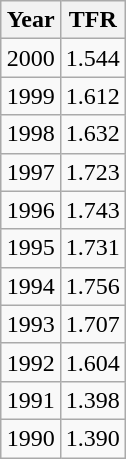<table class="sortable wikitable" style="float:right;">
<tr>
<th>Year</th>
<th>TFR</th>
</tr>
<tr>
<td>2000</td>
<td>1.544</td>
</tr>
<tr>
<td>1999</td>
<td>1.612</td>
</tr>
<tr>
<td>1998</td>
<td>1.632</td>
</tr>
<tr>
<td>1997</td>
<td>1.723</td>
</tr>
<tr>
<td>1996</td>
<td>1.743</td>
</tr>
<tr>
<td>1995</td>
<td>1.731</td>
</tr>
<tr>
<td>1994</td>
<td>1.756</td>
</tr>
<tr>
<td>1993</td>
<td>1.707</td>
</tr>
<tr>
<td>1992</td>
<td>1.604</td>
</tr>
<tr>
<td>1991</td>
<td>1.398</td>
</tr>
<tr>
<td>1990</td>
<td>1.390</td>
</tr>
</table>
